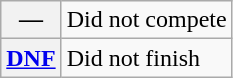<table class="wikitable">
<tr>
<th scope="row">—</th>
<td>Did not compete</td>
</tr>
<tr>
<th scope="row"><a href='#'>DNF</a></th>
<td>Did not finish</td>
</tr>
</table>
